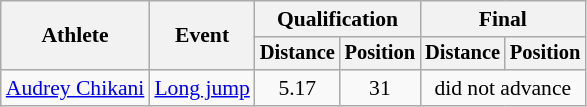<table class=wikitable style="font-size:90%">
<tr>
<th rowspan="2">Athlete</th>
<th rowspan="2">Event</th>
<th colspan="2">Qualification</th>
<th colspan="2">Final</th>
</tr>
<tr style="font-size:95%">
<th>Distance</th>
<th>Position</th>
<th>Distance</th>
<th>Position</th>
</tr>
<tr align=center>
<td align=left><a href='#'>Audrey Chikani</a></td>
<td align=left><a href='#'>Long jump</a></td>
<td>5.17</td>
<td>31</td>
<td colspan=6>did not advance</td>
</tr>
</table>
